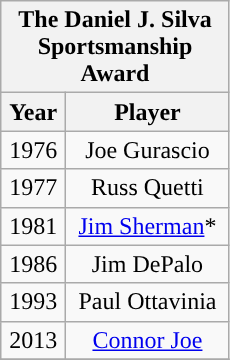<table class="wikitable" style="display: inline-table; margin-right: 20px; text-align:center">
<tr>
<th scope="col" colspan="2" style="width: 145px;">The Daniel J. Silva Sportsmanship Award</th>
</tr>
<tr>
<th scope="col">Year</th>
<th scope="col">Player</th>
</tr>
<tr>
<td>1976</td>
<td>Joe Gurascio</td>
</tr>
<tr>
<td>1977</td>
<td>Russ Quetti</td>
</tr>
<tr>
<td>1981</td>
<td><a href='#'>Jim Sherman</a>*</td>
</tr>
<tr>
<td>1986</td>
<td>Jim DePalo</td>
</tr>
<tr>
<td>1993</td>
<td>Paul Ottavinia</td>
</tr>
<tr>
<td>2013</td>
<td><a href='#'>Connor Joe</a></td>
</tr>
<tr>
</tr>
</table>
